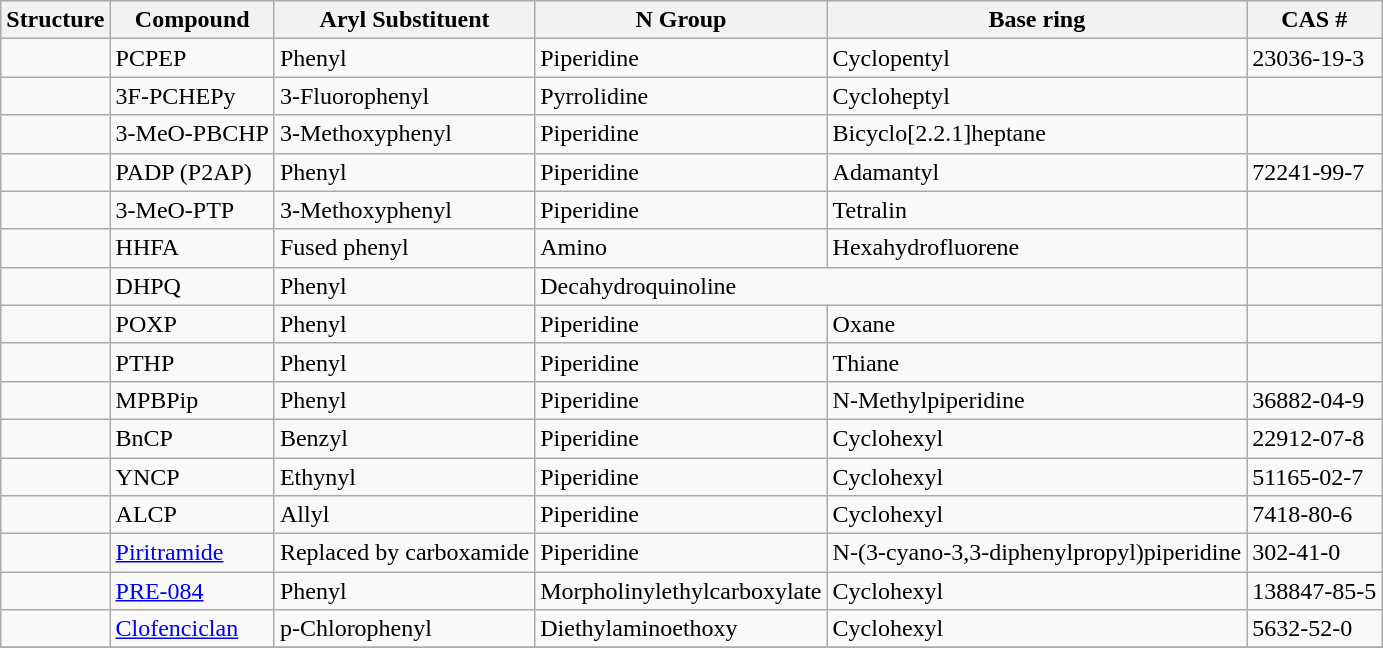<table class="wikitable sticky-header sortable">
<tr>
<th><strong>Structure</strong></th>
<th data-sort-type="text"><strong>Compound</strong></th>
<th data-sort-type="text"><strong>Aryl Substituent</strong></th>
<th data-sort-type="text"><strong>N Group</strong></th>
<th data-sort-type="text"><strong>Base ring</strong></th>
<th><strong>CAS #</strong></th>
</tr>
<tr>
<td></td>
<td>PCPEP</td>
<td>Phenyl</td>
<td>Piperidine</td>
<td>Cyclopentyl</td>
<td>23036-19-3</td>
</tr>
<tr>
<td></td>
<td>3F-PCHEPy</td>
<td>3-Fluorophenyl</td>
<td>Pyrrolidine</td>
<td>Cycloheptyl</td>
<td></td>
</tr>
<tr>
<td></td>
<td>3-MeO-PBCHP</td>
<td>3-Methoxyphenyl</td>
<td>Piperidine</td>
<td>Bicyclo[2.2.1]heptane</td>
<td></td>
</tr>
<tr>
<td></td>
<td>PADP (P2AP)</td>
<td>Phenyl</td>
<td>Piperidine</td>
<td>Adamantyl</td>
<td>72241-99-7</td>
</tr>
<tr>
<td></td>
<td>3-MeO-PTP</td>
<td>3-Methoxyphenyl</td>
<td>Piperidine</td>
<td>Tetralin</td>
<td></td>
</tr>
<tr>
<td></td>
<td>HHFA</td>
<td>Fused phenyl</td>
<td>Amino</td>
<td>Hexahydrofluorene</td>
<td></td>
</tr>
<tr>
<td></td>
<td>DHPQ</td>
<td>Phenyl</td>
<td colspan=2>Decahydroquinoline</td>
<td></td>
</tr>
<tr>
<td></td>
<td>POXP</td>
<td>Phenyl</td>
<td>Piperidine</td>
<td>Oxane</td>
<td></td>
</tr>
<tr>
<td></td>
<td>PTHP</td>
<td>Phenyl</td>
<td>Piperidine</td>
<td>Thiane</td>
<td></td>
</tr>
<tr>
<td></td>
<td>MPBPip</td>
<td>Phenyl</td>
<td>Piperidine</td>
<td>N-Methylpiperidine</td>
<td>36882-04-9</td>
</tr>
<tr>
<td></td>
<td>BnCP</td>
<td>Benzyl</td>
<td>Piperidine</td>
<td>Cyclohexyl</td>
<td>22912-07-8</td>
</tr>
<tr>
<td></td>
<td>YNCP</td>
<td>Ethynyl</td>
<td>Piperidine</td>
<td>Cyclohexyl</td>
<td>51165-02-7</td>
</tr>
<tr>
<td></td>
<td>ALCP</td>
<td>Allyl</td>
<td>Piperidine</td>
<td>Cyclohexyl</td>
<td>7418-80-6</td>
</tr>
<tr>
<td></td>
<td><a href='#'>Piritramide</a></td>
<td>Replaced by carboxamide</td>
<td>Piperidine</td>
<td>N-(3-cyano-3,3-diphenylpropyl)piperidine</td>
<td>302-41-0</td>
</tr>
<tr>
<td></td>
<td><a href='#'>PRE-084</a></td>
<td>Phenyl</td>
<td>Morpholinylethylcarboxylate</td>
<td>Cyclohexyl</td>
<td>138847-85-5</td>
</tr>
<tr>
<td></td>
<td><a href='#'>Clofenciclan</a></td>
<td>p-Chlorophenyl</td>
<td>Diethylaminoethoxy</td>
<td>Cyclohexyl</td>
<td>5632-52-0</td>
</tr>
<tr>
</tr>
</table>
